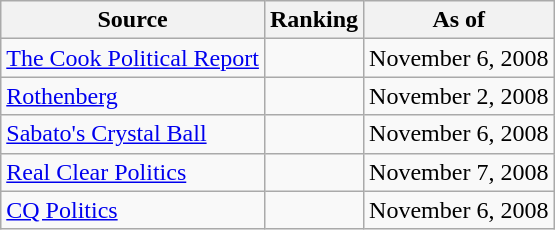<table class="wikitable" style="text-align:center">
<tr>
<th>Source</th>
<th>Ranking</th>
<th>As of</th>
</tr>
<tr>
<td align=left><a href='#'>The Cook Political Report</a></td>
<td></td>
<td>November 6, 2008</td>
</tr>
<tr>
<td align=left><a href='#'>Rothenberg</a></td>
<td></td>
<td>November 2, 2008</td>
</tr>
<tr>
<td align=left><a href='#'>Sabato's Crystal Ball</a></td>
<td></td>
<td>November 6, 2008</td>
</tr>
<tr>
<td align=left><a href='#'>Real Clear Politics</a></td>
<td></td>
<td>November 7, 2008</td>
</tr>
<tr>
<td align=left><a href='#'>CQ Politics</a></td>
<td></td>
<td>November 6, 2008</td>
</tr>
</table>
